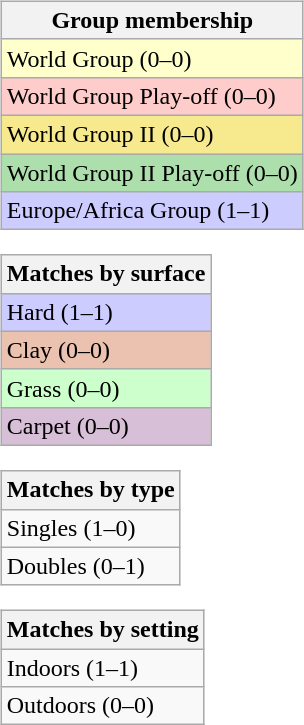<table>
<tr valign=top>
<td><br><table class=wikitable>
<tr>
<th>Group membership</th>
</tr>
<tr style="background:#ffffcc;">
<td>World Group (0–0)</td>
</tr>
<tr style="background:#ffcccc;">
<td>World Group Play-off (0–0)</td>
</tr>
<tr style="background:#F7E98E;">
<td>World Group II (0–0)</td>
</tr>
<tr style="background:#ADDFAD;">
<td>World Group II Play-off (0–0)</td>
</tr>
<tr style="background:#CCCCFF;">
<td>Europe/Africa Group (1–1)</td>
</tr>
</table>
<table class=wikitable>
<tr>
<th>Matches by surface</th>
</tr>
<tr style="background:#ccf;">
<td>Hard (1–1)</td>
</tr>
<tr style="background:#ebc2af;">
<td>Clay (0–0)</td>
</tr>
<tr style="background:#cfc;">
<td>Grass (0–0)</td>
</tr>
<tr style="background:thistle;">
<td>Carpet (0–0)</td>
</tr>
</table>
<table class=wikitable>
<tr>
<th>Matches by type</th>
</tr>
<tr>
<td>Singles (1–0)</td>
</tr>
<tr>
<td>Doubles (0–1)</td>
</tr>
</table>
<table class=wikitable>
<tr>
<th>Matches by setting</th>
</tr>
<tr>
<td>Indoors (1–1)</td>
</tr>
<tr>
<td>Outdoors (0–0)</td>
</tr>
</table>
</td>
</tr>
</table>
